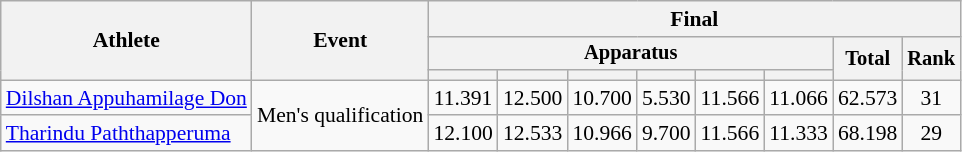<table class="wikitable" style="font-size:90%">
<tr>
<th rowspan=3>Athlete</th>
<th rowspan=3>Event</th>
<th colspan=8>Final</th>
</tr>
<tr style="font-size:95%">
<th colspan=6>Apparatus</th>
<th rowspan=2>Total</th>
<th rowspan=2>Rank</th>
</tr>
<tr style="font-size:95%">
<th></th>
<th></th>
<th></th>
<th></th>
<th></th>
<th></th>
</tr>
<tr align=center>
<td align=left><a href='#'>Dilshan Appuhamilage Don</a></td>
<td align=left rowspan=2>Men's qualification</td>
<td>11.391</td>
<td>12.500</td>
<td>10.700</td>
<td>5.530</td>
<td>11.566</td>
<td>11.066</td>
<td>62.573</td>
<td>31</td>
</tr>
<tr align=center>
<td align=left><a href='#'>Tharindu Paththapperuma</a></td>
<td>12.100</td>
<td>12.533</td>
<td>10.966</td>
<td>9.700</td>
<td>11.566</td>
<td>11.333</td>
<td>68.198</td>
<td>29</td>
</tr>
</table>
